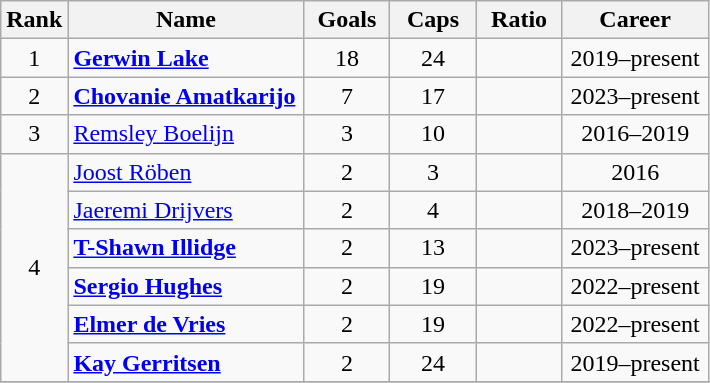<table class="wikitable sortable" style="text-align:center;">
<tr>
<th width=30px>Rank</th>
<th style="width:150px;">Name</th>
<th width=50px>Goals</th>
<th width=50px>Caps</th>
<th width=50px>Ratio</th>
<th width=90px>Career</th>
</tr>
<tr>
<td>1</td>
<td align="left"><strong><a href='#'>Gerwin Lake</a></strong></td>
<td>18</td>
<td>24</td>
<td></td>
<td>2019–present</td>
</tr>
<tr>
<td>2</td>
<td align="left"><strong><a href='#'>Chovanie Amatkarijo</a></strong></td>
<td>7</td>
<td>17</td>
<td></td>
<td>2023–present</td>
</tr>
<tr>
<td>3</td>
<td align="left"><a href='#'>Remsley Boelijn</a></td>
<td>3</td>
<td>10</td>
<td></td>
<td>2016–2019</td>
</tr>
<tr>
<td rowspan=6>4</td>
<td align="left"><a href='#'>Joost Röben</a></td>
<td>2</td>
<td>3</td>
<td></td>
<td>2016</td>
</tr>
<tr>
<td align="left"><a href='#'>Jaeremi Drijvers</a></td>
<td>2</td>
<td>4</td>
<td></td>
<td>2018–2019</td>
</tr>
<tr>
<td align="left"><strong><a href='#'>T-Shawn Illidge</a></strong></td>
<td>2</td>
<td>13</td>
<td></td>
<td>2023–present</td>
</tr>
<tr>
<td align="left"><strong><a href='#'>Sergio Hughes</a></strong></td>
<td>2</td>
<td>19</td>
<td></td>
<td>2022–present</td>
</tr>
<tr>
<td align="left"><strong><a href='#'>Elmer de Vries</a></strong></td>
<td>2</td>
<td>19</td>
<td></td>
<td>2022–present</td>
</tr>
<tr>
<td align="left"><strong><a href='#'>Kay Gerritsen</a></strong></td>
<td>2</td>
<td>24</td>
<td></td>
<td>2019–present</td>
</tr>
<tr>
</tr>
</table>
